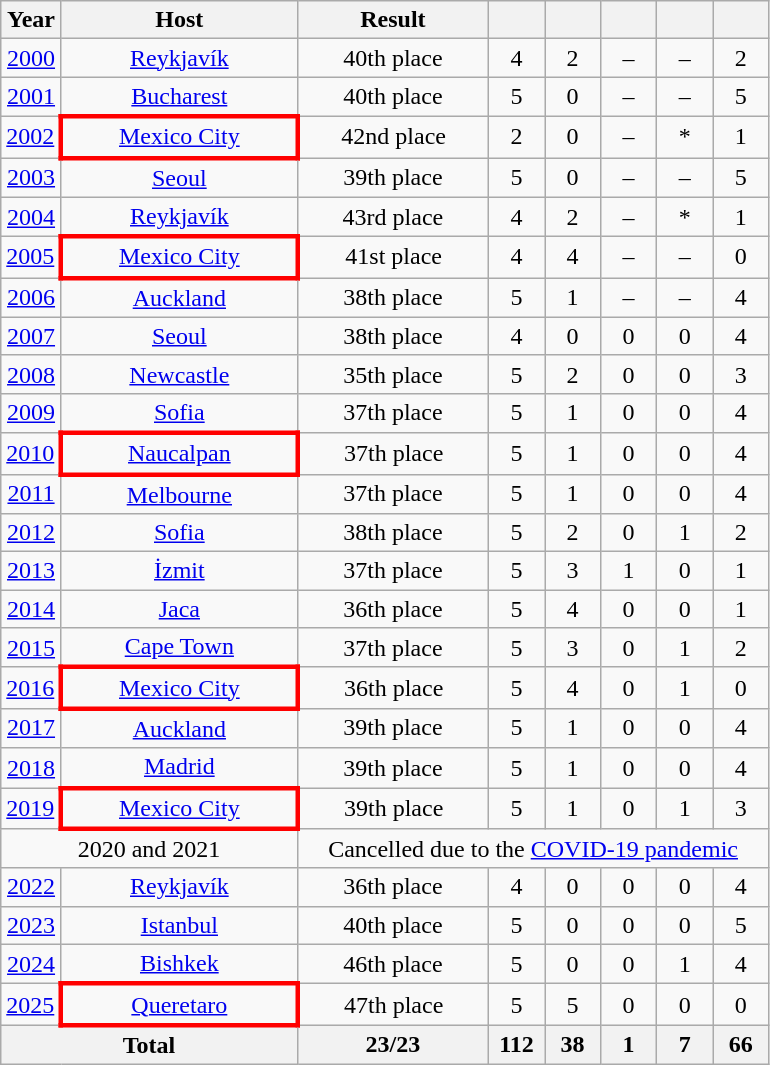<table class="wikitable" style="text-align:center">
<tr>
<th width=30>Year</th>
<th width=150>Host</th>
<th width=120>Result</th>
<th width=30></th>
<th width=30></th>
<th width=30></th>
<th width=30></th>
<th width=30></th>
</tr>
<tr>
<td><a href='#'>2000</a></td>
<td> <a href='#'>Reykjavík</a></td>
<td>40th place<br></td>
<td>4</td>
<td>2</td>
<td>–</td>
<td>–</td>
<td>2</td>
</tr>
<tr>
<td><a href='#'>2001</a></td>
<td> <a href='#'>Bucharest</a></td>
<td>40th place<br></td>
<td>5</td>
<td>0</td>
<td>–</td>
<td>–</td>
<td>5</td>
</tr>
<tr>
<td><a href='#'>2002</a></td>
<td style="border: 3px solid red;"> <a href='#'>Mexico City</a></td>
<td>42nd place<br></td>
<td>2</td>
<td>0</td>
<td>–</td>
<td>*</td>
<td>1</td>
</tr>
<tr>
<td><a href='#'>2003</a></td>
<td> <a href='#'>Seoul</a></td>
<td>39th place<br></td>
<td>5</td>
<td>0</td>
<td>–</td>
<td>–</td>
<td>5</td>
</tr>
<tr>
<td><a href='#'>2004</a></td>
<td> <a href='#'>Reykjavík</a></td>
<td>43rd place<br></td>
<td>4</td>
<td>2</td>
<td>–</td>
<td>*</td>
<td>1</td>
</tr>
<tr>
<td><a href='#'>2005</a></td>
<td style="border: 3px solid red;"> <a href='#'>Mexico City</a></td>
<td>41st place<br></td>
<td>4</td>
<td>4</td>
<td>–</td>
<td>–</td>
<td>0</td>
</tr>
<tr>
<td><a href='#'>2006</a></td>
<td> <a href='#'>Auckland</a></td>
<td>38th place<br></td>
<td>5</td>
<td>1</td>
<td>–</td>
<td>–</td>
<td>4</td>
</tr>
<tr>
<td><a href='#'>2007</a></td>
<td> <a href='#'>Seoul</a></td>
<td>38th place<br></td>
<td>4</td>
<td>0</td>
<td>0</td>
<td>0</td>
<td>4</td>
</tr>
<tr>
<td><a href='#'>2008</a></td>
<td> <a href='#'>Newcastle</a></td>
<td>35th place<br></td>
<td>5</td>
<td>2</td>
<td>0</td>
<td>0</td>
<td>3</td>
</tr>
<tr>
<td><a href='#'>2009</a></td>
<td> <a href='#'>Sofia</a></td>
<td>37th place<br></td>
<td>5</td>
<td>1</td>
<td>0</td>
<td>0</td>
<td>4</td>
</tr>
<tr>
<td><a href='#'>2010</a></td>
<td style="border: 3px solid red;"> <a href='#'>Naucalpan</a></td>
<td>37th place<br></td>
<td>5</td>
<td>1</td>
<td>0</td>
<td>0</td>
<td>4</td>
</tr>
<tr>
<td><a href='#'>2011</a></td>
<td> <a href='#'>Melbourne</a></td>
<td>37th place<br></td>
<td>5</td>
<td>1</td>
<td>0</td>
<td>0</td>
<td>4</td>
</tr>
<tr>
<td><a href='#'>2012</a></td>
<td> <a href='#'>Sofia</a></td>
<td>38th place<br></td>
<td>5</td>
<td>2</td>
<td>0</td>
<td>1</td>
<td>2</td>
</tr>
<tr>
<td><a href='#'>2013</a></td>
<td> <a href='#'>İzmit</a></td>
<td>37th place<br></td>
<td>5</td>
<td>3</td>
<td>1</td>
<td>0</td>
<td>1</td>
</tr>
<tr>
<td><a href='#'>2014</a></td>
<td> <a href='#'>Jaca</a></td>
<td>36th place<br></td>
<td>5</td>
<td>4</td>
<td>0</td>
<td>0</td>
<td>1</td>
</tr>
<tr>
<td><a href='#'>2015</a></td>
<td> <a href='#'>Cape Town</a></td>
<td>37th place<br></td>
<td>5</td>
<td>3</td>
<td>0</td>
<td>1</td>
<td>2</td>
</tr>
<tr>
<td><a href='#'>2016</a></td>
<td style="border: 3px solid red;"> <a href='#'>Mexico City</a></td>
<td>36th place<br></td>
<td>5</td>
<td>4</td>
<td>0</td>
<td>1</td>
<td>0</td>
</tr>
<tr>
<td><a href='#'>2017</a></td>
<td> <a href='#'>Auckland</a></td>
<td>39th place<br></td>
<td>5</td>
<td>1</td>
<td>0</td>
<td>0</td>
<td>4</td>
</tr>
<tr>
<td><a href='#'>2018</a></td>
<td> <a href='#'>Madrid</a></td>
<td>39th place<br></td>
<td>5</td>
<td>1</td>
<td>0</td>
<td>0</td>
<td>4</td>
</tr>
<tr>
<td><a href='#'>2019</a></td>
<td style="border: 3px solid red;"> <a href='#'>Mexico City</a></td>
<td>39th place<br></td>
<td>5</td>
<td>1</td>
<td>0</td>
<td>1</td>
<td>3</td>
</tr>
<tr>
<td colspan=2>2020 and 2021</td>
<td colspan=6>Cancelled due to the <a href='#'>COVID-19 pandemic</a></td>
</tr>
<tr>
<td><a href='#'>2022</a></td>
<td> <a href='#'>Reykjavík</a></td>
<td>36th place<br></td>
<td>4</td>
<td>0</td>
<td>0</td>
<td>0</td>
<td>4</td>
</tr>
<tr>
<td><a href='#'>2023</a></td>
<td> <a href='#'>Istanbul</a></td>
<td>40th place<br></td>
<td>5</td>
<td>0</td>
<td>0</td>
<td>0</td>
<td>5</td>
</tr>
<tr>
<td><a href='#'>2024</a></td>
<td> <a href='#'>Bishkek</a></td>
<td>46th place<br></td>
<td>5</td>
<td>0</td>
<td>0</td>
<td>1</td>
<td>4</td>
</tr>
<tr>
<td><a href='#'>2025</a></td>
<td style="border: 3px solid red;"> <a href='#'>Queretaro</a></td>
<td>47th place<br></td>
<td>5</td>
<td>5</td>
<td>0</td>
<td>0</td>
<td>0</td>
</tr>
<tr>
<th colspan=2>Total</th>
<th>23/23</th>
<th>112</th>
<th>38</th>
<th>1</th>
<th>7</th>
<th>66</th>
</tr>
</table>
